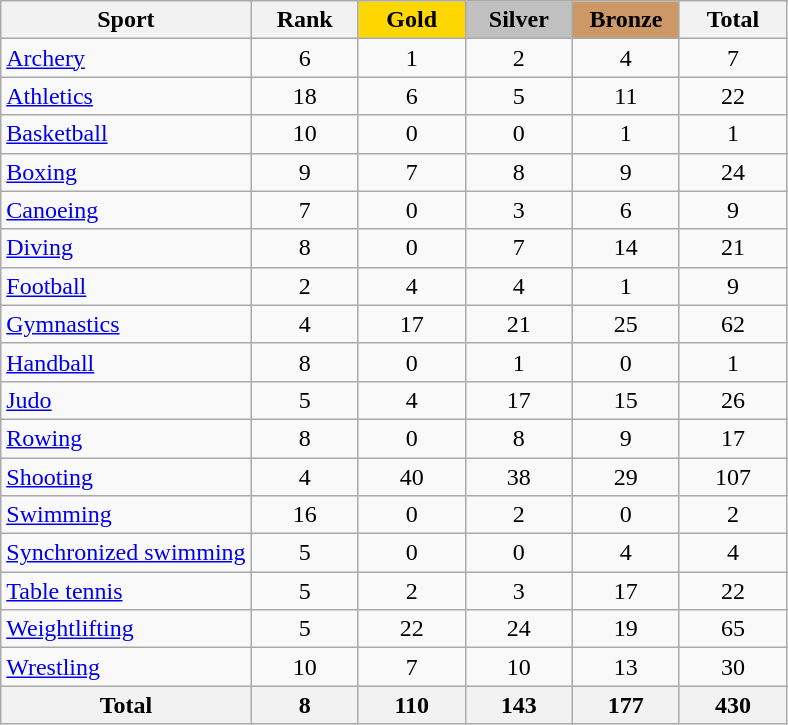<table class="wikitable sortable" style="margin-top:0em; text-align:center; font-size:100%;">
<tr>
<th>Sport</th>
<th style="width:4em;">Rank</th>
<th style="background:gold; width:4em;"><strong>Gold</strong></th>
<th style="background:silver; width:4em;"><strong>Silver</strong></th>
<th style="background:#cc9966; width:4em;"><strong>Bronze</strong></th>
<th style="width:4em;">Total</th>
</tr>
<tr>
<td align=left><a href='#'>Archery</a></td>
<td>6</td>
<td>1</td>
<td>2</td>
<td>4</td>
<td>7</td>
</tr>
<tr>
<td align=left><a href='#'>Athletics</a></td>
<td>18</td>
<td>6</td>
<td>5</td>
<td>11</td>
<td>22</td>
</tr>
<tr>
<td align=left><a href='#'>Basketball</a></td>
<td>10</td>
<td>0</td>
<td>0</td>
<td>1</td>
<td>1</td>
</tr>
<tr>
<td align=left><a href='#'>Boxing</a></td>
<td>9</td>
<td>7</td>
<td>8</td>
<td>9</td>
<td>24</td>
</tr>
<tr>
<td align=left><a href='#'>Canoeing</a></td>
<td>7</td>
<td>0</td>
<td>3</td>
<td>6</td>
<td>9</td>
</tr>
<tr>
<td align=left><a href='#'>Diving</a></td>
<td>8</td>
<td>0</td>
<td>7</td>
<td>14</td>
<td>21</td>
</tr>
<tr>
<td align=left><a href='#'>Football</a></td>
<td>2</td>
<td>4</td>
<td>4</td>
<td>1</td>
<td>9</td>
</tr>
<tr>
<td align=left><a href='#'>Gymnastics</a></td>
<td>4</td>
<td>17</td>
<td>21</td>
<td>25</td>
<td>62</td>
</tr>
<tr>
<td align=left><a href='#'>Handball</a></td>
<td>8</td>
<td>0</td>
<td>1</td>
<td>0</td>
<td>1</td>
</tr>
<tr>
<td align=left><a href='#'>Judo</a></td>
<td>5</td>
<td>4</td>
<td>17</td>
<td>15</td>
<td>26</td>
</tr>
<tr>
<td align=left><a href='#'>Rowing</a></td>
<td>8</td>
<td>0</td>
<td>8</td>
<td>9</td>
<td>17</td>
</tr>
<tr>
<td align=left><a href='#'>Shooting</a></td>
<td>4</td>
<td>40</td>
<td>38</td>
<td>29</td>
<td>107</td>
</tr>
<tr>
<td align=left><a href='#'>Swimming</a></td>
<td>16</td>
<td>0</td>
<td>2</td>
<td>0</td>
<td>2</td>
</tr>
<tr>
<td align=left><a href='#'>Synchronized swimming</a></td>
<td>5</td>
<td>0</td>
<td>0</td>
<td>4</td>
<td>4</td>
</tr>
<tr>
<td align=left><a href='#'>Table tennis</a></td>
<td>5</td>
<td>2</td>
<td>3</td>
<td>17</td>
<td>22</td>
</tr>
<tr>
<td align=left><a href='#'>Weightlifting</a></td>
<td>5</td>
<td>22</td>
<td>24</td>
<td>19</td>
<td>65</td>
</tr>
<tr>
<td align=left><a href='#'>Wrestling</a></td>
<td>10</td>
<td>7</td>
<td>10</td>
<td>13</td>
<td>30</td>
</tr>
<tr>
<th>Total</th>
<th>8</th>
<th>110</th>
<th>143</th>
<th>177</th>
<th>430</th>
</tr>
</table>
